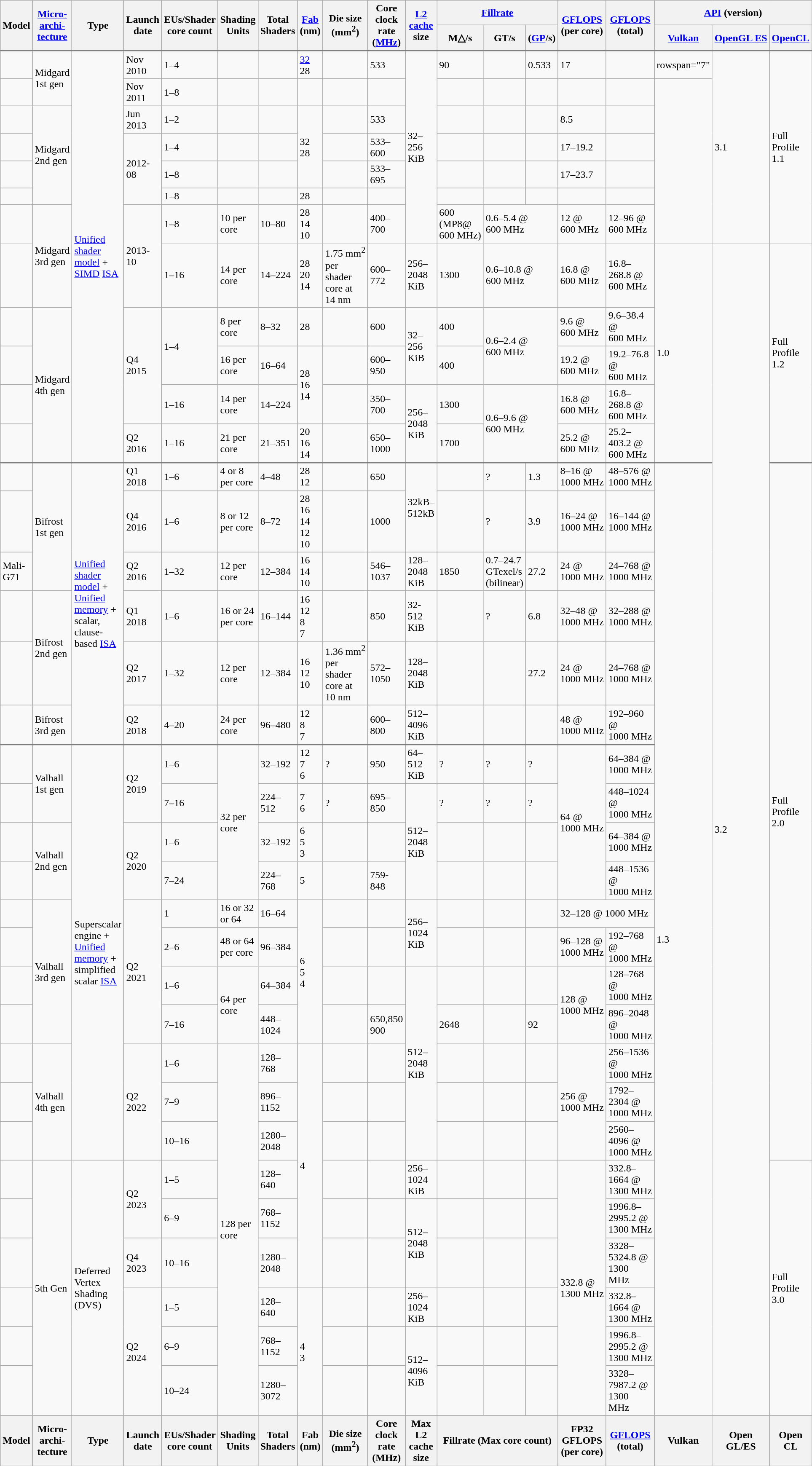<table class="wikitable sortable sticky-header-multi" style="text-align: left;">
<tr>
<th rowspan=2>Model</th>
<th rowspan=2><a href='#'>Micro-<br>archi-<br>tecture</a></th>
<th rowspan="2">Type</th>
<th rowspan=2>Launch date</th>
<th rowspan=2>EUs/Shader core count</th>
<th rowspan=2>Shading Units</th>
<th rowspan=2>Total Shaders</th>
<th rowspan=2><a href='#'>Fab</a> (nm)</th>
<th rowspan=2>Die size (mm<sup>2</sup>)</th>
<th rowspan=2>Core clock rate (<a href='#'>MHz</a>)</th>
<th rowspan=2><a href='#'>L2 cache</a> size</th>
<th colspan=3><a href='#'>Fillrate</a></th>
<th rowspan=2><a href='#'>GFLOPS</a><br>(per core)</th>
<th rowspan=2><a href='#'>GFLOPS</a><br>(total)</th>
<th colspan="3"><a href='#'>API</a> (version)</th>
</tr>
<tr>
<th>M△/s</th>
<th>GT/s</th>
<th>(<a href='#'>GP</a>/s)</th>
<th><a href='#'>Vulkan</a></th>
<th><a href='#'>OpenGL ES</a></th>
<th><a href='#'>OpenCL</a></th>
</tr>
<tr style="border-top:2px solid grey;">
<td></td>
<td rowspan="2">Midgard 1st gen</td>
<td rowspan="12"><a href='#'>Unified shader model</a> +<br><a href='#'>SIMD</a> <a href='#'>ISA</a></td>
<td>Nov 2010</td>
<td>1–4</td>
<td></td>
<td></td>
<td><a href='#'>32</a><br>28</td>
<td></td>
<td>533</td>
<td rowspan="7">32–256 KiB</td>
<td>90</td>
<td></td>
<td>0.533</td>
<td>17</td>
<td></td>
<td>rowspan="7" </td>
<td rowspan="7">3.1</td>
<td rowspan="7">Full Profile 1.1</td>
</tr>
<tr>
<td></td>
<td>Nov 2011</td>
<td>1–8</td>
<td></td>
<td></td>
<td></td>
<td></td>
<td></td>
<td></td>
<td></td>
<td></td>
<td></td>
<td></td>
</tr>
<tr>
<td></td>
<td rowspan=4>Midgard 2nd gen</td>
<td>Jun 2013</td>
<td>1–2</td>
<td></td>
<td></td>
<td rowspan=3>32<br>28</td>
<td></td>
<td>533</td>
<td></td>
<td></td>
<td></td>
<td>8.5</td>
<td></td>
</tr>
<tr>
<td></td>
<td rowspan=3>2012-08</td>
<td>1–4</td>
<td></td>
<td></td>
<td></td>
<td>533–600</td>
<td></td>
<td></td>
<td></td>
<td>17–19.2</td>
<td></td>
</tr>
<tr>
<td></td>
<td>1–8</td>
<td></td>
<td></td>
<td></td>
<td>533–695</td>
<td></td>
<td></td>
<td></td>
<td>17–23.7</td>
<td></td>
</tr>
<tr>
<td></td>
<td>1–8</td>
<td></td>
<td></td>
<td>28</td>
<td></td>
<td></td>
<td></td>
<td></td>
<td></td>
<td></td>
<td></td>
</tr>
<tr>
<td></td>
<td rowspan=2>Midgard 3rd gen</td>
<td rowspan=2>2013-10</td>
<td>1–8</td>
<td>10 per core</td>
<td>10–80</td>
<td>28<br>14<br>10</td>
<td></td>
<td>400–700</td>
<td>600 (MP8@<br>600 MHz)</td>
<td colspan="2">0.6–5.4 @ 600 MHz</td>
<td>12 @ 600 MHz</td>
<td>12–96 @ 600 MHz</td>
</tr>
<tr>
<td></td>
<td>1–16</td>
<td>14 per core</td>
<td>14–224</td>
<td>28<br>20<br>14</td>
<td>1.75 mm<sup>2</sup> per shader core at 14 nm</td>
<td>600–772</td>
<td>256–2048 KiB</td>
<td>1300</td>
<td colspan="2">0.6–10.8 @ 600 MHz</td>
<td>16.8 @ 600 MHz</td>
<td>16.8–268.8 @ 600 MHz</td>
<td rowspan="5">1.0</td>
<td rowspan="28">3.2</td>
<td rowspan="5">Full Profile 1.2</td>
</tr>
<tr>
<td></td>
<td rowspan=4>Midgard 4th gen</td>
<td rowspan=3>Q4 2015</td>
<td rowspan=2>1–4</td>
<td>8 per core</td>
<td>8–32</td>
<td>28</td>
<td></td>
<td>600</td>
<td rowspan=2>32–256 KiB</td>
<td>400</td>
<td colspan="2" rowspan="2">0.6–2.4 @ 600 MHz</td>
<td>9.6 @ 600 MHz</td>
<td>9.6–38.4 @ 600 MHz</td>
</tr>
<tr>
<td></td>
<td>16 per core</td>
<td>16–64</td>
<td rowspan=2>28<br>16<br>14</td>
<td></td>
<td>600–950</td>
<td>400</td>
<td>19.2 @ 600 MHz</td>
<td>19.2–76.8 @ 600 MHz</td>
</tr>
<tr>
<td></td>
<td>1–16</td>
<td>14 per core</td>
<td>14–224</td>
<td></td>
<td>350–700</td>
<td rowspan=2>256–2048 KiB</td>
<td>1300</td>
<td colspan="2" rowspan="2">0.6–9.6 @ 600 MHz</td>
<td>16.8 @ 600 MHz</td>
<td>16.8–268.8 @ 600 MHz</td>
</tr>
<tr>
<td></td>
<td>Q2 2016</td>
<td>1–16</td>
<td>21 per core</td>
<td>21–351</td>
<td>20<br>16<br>14</td>
<td></td>
<td>650–1000</td>
<td>1700</td>
<td>25.2 @ 600 MHz</td>
<td>25.2–403.2 @ 600 MHz</td>
</tr>
<tr style="border-top:2px solid grey;">
<td></td>
<td rowspan="3">Bifrost 1st gen</td>
<td rowspan="6"><a href='#'>Unified shader model</a> + <a href='#'>Unified memory</a> +<br>scalar,  clause-based <a href='#'>ISA</a></td>
<td>Q1 2018</td>
<td>1–6</td>
<td>4 or 8 per core</td>
<td>4–48</td>
<td>28<br>12</td>
<td></td>
<td>650</td>
<td rowspan="2">32kB–512kB</td>
<td></td>
<td>?</td>
<td>1.3</td>
<td>8–16 @ 1000 MHz</td>
<td>48–576 @ 1000 MHz</td>
<td rowspan="23">1.3</td>
<td rowspan="17">Full Profile 2.0</td>
</tr>
<tr>
<td></td>
<td>Q4 2016</td>
<td>1–6</td>
<td>8 or 12 per core</td>
<td>8–72</td>
<td>28<br>16<br>14<br>12<br>10</td>
<td></td>
<td>1000</td>
<td></td>
<td>?</td>
<td>3.9</td>
<td>16–24 @ 1000 MHz</td>
<td>16–144 @ 1000 MHz</td>
</tr>
<tr>
<td>Mali-G71</td>
<td>Q2 2016</td>
<td>1–32</td>
<td>12 per core</td>
<td>12–384</td>
<td>16<br>14<br>10</td>
<td></td>
<td>546–1037</td>
<td>128–2048 KiB</td>
<td>1850</td>
<td>0.7–24.7<br>GTexel/s<br>(bilinear)</td>
<td>27.2</td>
<td>24 @ 1000 MHz</td>
<td>24–768 @ 1000 MHz</td>
</tr>
<tr>
<td></td>
<td rowspan="2">Bifrost 2nd gen</td>
<td>Q1 2018</td>
<td>1–6</td>
<td>16 or 24 per core</td>
<td>16–144</td>
<td>16<br>12<br>8<br>7</td>
<td></td>
<td>850</td>
<td>32-512 KiB</td>
<td></td>
<td>?</td>
<td>6.8</td>
<td>32–48 @ 1000 MHz</td>
<td>32–288 @ 1000 MHz</td>
</tr>
<tr>
<td></td>
<td>Q2 2017</td>
<td>1–32</td>
<td>12 per core</td>
<td>12–384</td>
<td>16<br>12<br>10</td>
<td>1.36 mm<sup>2</sup> per shader core at 10 nm</td>
<td>572–1050</td>
<td>128–2048 KiB</td>
<td></td>
<td></td>
<td>27.2</td>
<td>24 @ 1000 MHz</td>
<td>24–768 @ 1000 MHz</td>
</tr>
<tr>
<td></td>
<td>Bifrost 3rd gen</td>
<td>Q2 2018</td>
<td>4–20</td>
<td>24 per core</td>
<td>96–480</td>
<td>12<br>8<br>7</td>
<td></td>
<td>600–800</td>
<td>512–4096 KiB</td>
<td></td>
<td></td>
<td></td>
<td>48 @ 1000 MHz</td>
<td>192–960 @ 1000 MHz</td>
</tr>
<tr style="border-top:2px solid grey;">
<td></td>
<td rowspan="2">Valhall 1st gen</td>
<td rowspan="11">Superscalar engine + <a href='#'>Unified memory</a> +<br>simplified scalar <a href='#'>ISA</a></td>
<td rowspan="2">Q2 2019</td>
<td>1–6</td>
<td rowspan="4">32 per core</td>
<td>32–192</td>
<td>12<br>7<br>6</td>
<td>?</td>
<td>950</td>
<td>64–512 KiB</td>
<td>?</td>
<td>?</td>
<td>?</td>
<td rowspan="4">64 @ 1000 MHz</td>
<td>64–384 @ 1000 MHz</td>
</tr>
<tr>
<td></td>
<td>7–16</td>
<td>224–512</td>
<td>7<br>6</td>
<td>?</td>
<td>695–850</td>
<td rowspan="3">512–2048 KiB</td>
<td>?</td>
<td>?</td>
<td>?</td>
<td>448–1024 @ 1000 MHz</td>
</tr>
<tr>
<td></td>
<td rowspan="2">Valhall 2nd gen</td>
<td rowspan="2">Q2 2020</td>
<td>1–6</td>
<td>32–192</td>
<td>6<br>5<br>3</td>
<td></td>
<td></td>
<td></td>
<td></td>
<td></td>
<td>64–384 @ 1000 MHz</td>
</tr>
<tr>
<td></td>
<td>7–24</td>
<td>224–768</td>
<td>5</td>
<td></td>
<td>759-848</td>
<td></td>
<td></td>
<td></td>
<td>448–1536 @ 1000 MHz</td>
</tr>
<tr>
<td></td>
<td rowspan="4">Valhall 3rd gen</td>
<td rowspan="4">Q2 2021</td>
<td>1</td>
<td>16 or 32 or 64</td>
<td>16–64</td>
<td rowspan=4>6<br>5<br>4</td>
<td></td>
<td></td>
<td rowspan=2>256–1024 KiB</td>
<td></td>
<td></td>
<td></td>
<td colspan=2>32–128 @ 1000 MHz</td>
</tr>
<tr>
<td></td>
<td>2–6</td>
<td>48 or 64 per core</td>
<td>96–384</td>
<td></td>
<td></td>
<td></td>
<td></td>
<td></td>
<td>96–128 @ 1000 MHz</td>
<td>192–768 @ 1000 MHz</td>
</tr>
<tr>
<td></td>
<td>1–6</td>
<td rowspan=2>64 per core</td>
<td>64–384</td>
<td></td>
<td></td>
<td rowspan=5>512–2048 KiB</td>
<td></td>
<td></td>
<td></td>
<td rowspan=2>128 @ 1000 MHz</td>
<td>128–768 @ 1000 MHz</td>
</tr>
<tr>
<td></td>
<td>7–16</td>
<td>448–1024</td>
<td></td>
<td>650,850<br>900</td>
<td>2648</td>
<td></td>
<td>92</td>
<td>896–2048 @ 1000 MHz</td>
</tr>
<tr>
<td></td>
<td rowspan="3">Valhall 4th gen</td>
<td rowspan="3">Q2 2022</td>
<td>1–6</td>
<td rowspan=9>128 per core</td>
<td>128–768</td>
<td rowspan=6>4</td>
<td></td>
<td></td>
<td></td>
<td></td>
<td></td>
<td rowspan=3>256 @ 1000 MHz</td>
<td>256–1536 @ 1000 MHz</td>
</tr>
<tr>
<td></td>
<td>7–9</td>
<td>896–1152</td>
<td></td>
<td></td>
<td></td>
<td></td>
<td></td>
<td>1792–2304 @ 1000 MHz</td>
</tr>
<tr>
<td></td>
<td>10–16</td>
<td>1280–2048</td>
<td></td>
<td></td>
<td></td>
<td></td>
<td></td>
<td>2560–4096 @ 1000 MHz</td>
</tr>
<tr>
<td></td>
<td rowspan=6>5th Gen</td>
<td rowspan=6>Deferred Vertex Shading (DVS)</td>
<td rowspan=2>Q2 2023</td>
<td>1–5</td>
<td>128–640</td>
<td></td>
<td></td>
<td>256–1024 KiB</td>
<td></td>
<td></td>
<td></td>
<td rowspan=6>332.8 @ 1300 MHz</td>
<td>332.8–1664 @ 1300 MHz</td>
<td rowspan=6>Full Profile 3.0</td>
</tr>
<tr>
<td></td>
<td>6–9</td>
<td>768–1152</td>
<td></td>
<td></td>
<td rowspan=2>512–2048 KiB</td>
<td></td>
<td></td>
<td></td>
<td>1996.8–2995.2 @ 1300 MHz</td>
</tr>
<tr>
<td></td>
<td>Q4 2023</td>
<td>10–16</td>
<td>1280–2048</td>
<td></td>
<td></td>
<td></td>
<td></td>
<td></td>
<td>3328–5324.8 @ 1300 <br>MHz</td>
</tr>
<tr>
<td></td>
<td rowspan=3>Q2 2024</td>
<td>1–5</td>
<td>128–640</td>
<td rowspan=3>4<br>3</td>
<td></td>
<td></td>
<td>256–1024 KiB</td>
<td></td>
<td></td>
<td></td>
<td>332.8–1664 @ 1300 MHz</td>
</tr>
<tr>
<td></td>
<td>6–9</td>
<td>768–1152</td>
<td></td>
<td></td>
<td rowspan=2>512–4096 KiB</td>
<td></td>
<td></td>
<td></td>
<td>1996.8–2995.2 @ 1300 MHz</td>
</tr>
<tr>
<td></td>
<td>10–24</td>
<td>1280–3072</td>
<td></td>
<td></td>
<td></td>
<td></td>
<td></td>
<td>3328–7987.2 @ 1300 <br>MHz</td>
</tr>
<tr>
<th>Model</th>
<th>Micro-<br>archi-<br>tecture</th>
<th>Type</th>
<th>Launch date</th>
<th>EUs/Shader core count</th>
<th>Shading Units</th>
<th>Total Shaders</th>
<th>Fab<br>(nm)</th>
<th>Die size (mm<sup>2</sup>)</th>
<th>Core clock rate (MHz)</th>
<th>Max L2 cache size</th>
<th colspan="3">Fillrate (Max core count)</th>
<th>FP32 GFLOPS<br>(per core)</th>
<th><a href='#'>GFLOPS</a><br>(total)</th>
<th>Vulkan</th>
<th>Open<br>GL/ES</th>
<th>Open<br>CL</th>
</tr>
</table>
